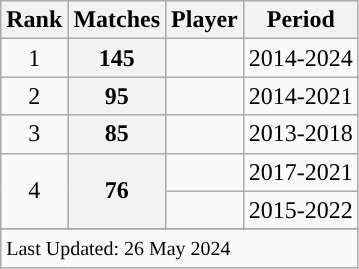<table class="wikitable">
<tr>
<th style="text-align:center;">Rank</th>
<th style="text-align:center;">Matches</th>
<th style="text-align:center;">Player</th>
<th style="text-align:center;">Period</th>
</tr>
<tr>
<td align=center>1</td>
<th scope=row style=text-align:center;>145</th>
<td></td>
<td>2014-2024</td>
</tr>
<tr>
<td align=center>2</td>
<th scope=row style=text-align:center;>95</th>
<td></td>
<td>2014-2021</td>
</tr>
<tr>
<td align=center>3</td>
<th scope=row style=text-align:center;>85</th>
<td></td>
<td>2013-2018</td>
</tr>
<tr>
<td align=center rowspan=2>4</td>
<th scope=row style=text-align:center; rowspan=2>76</th>
<td></td>
<td>2017-2021</td>
</tr>
<tr>
<td></td>
<td>2015-2022</td>
</tr>
<tr>
</tr>
<tr class=sortbottom>
<td colspan=4><small>Last Updated: 26 May 2024</small></td>
</tr>
</table>
